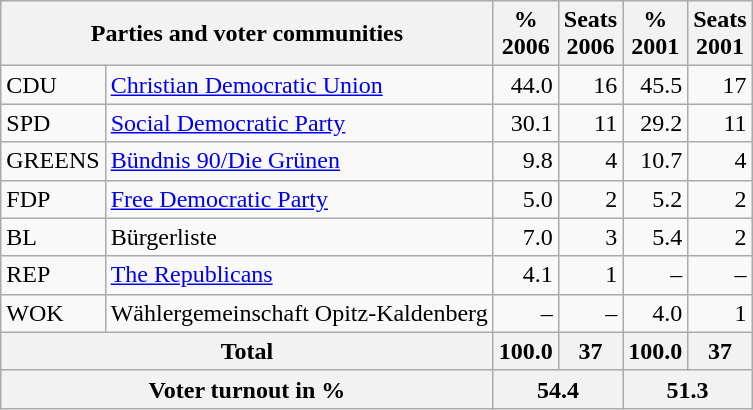<table class="wikitable">
<tr>
<th colspan="2">Parties and voter communities</th>
<th align="center">%<br>2006</th>
<th align="center">Seats<br>2006</th>
<th align="center">%<br>2001</th>
<th align="center">Seats<br>2001</th>
</tr>
<tr>
<td>CDU</td>
<td><a href='#'>Christian Democratic Union</a></td>
<td align="right">44.0</td>
<td align="right">16</td>
<td align="right">45.5</td>
<td align="right">17</td>
</tr>
<tr>
<td>SPD</td>
<td><a href='#'>Social Democratic Party</a></td>
<td align="right">30.1</td>
<td align="right">11</td>
<td align="right">29.2</td>
<td align="right">11</td>
</tr>
<tr>
<td>GREENS</td>
<td><a href='#'>Bündnis 90/Die Grünen</a></td>
<td align="right">9.8</td>
<td align="right">4</td>
<td align="right">10.7</td>
<td align="right">4</td>
</tr>
<tr>
<td>FDP</td>
<td><a href='#'>Free Democratic Party</a></td>
<td align="right">5.0</td>
<td align="right">2</td>
<td align="right">5.2</td>
<td align="right">2</td>
</tr>
<tr>
<td>BL</td>
<td>Bürgerliste</td>
<td align="right">7.0</td>
<td align="right">3</td>
<td align="right">5.4</td>
<td align="right">2</td>
</tr>
<tr>
<td>REP</td>
<td><a href='#'>The Republicans</a></td>
<td align="right">4.1</td>
<td align="right">1</td>
<td align="right">–</td>
<td align="right">–</td>
</tr>
<tr>
<td>WOK</td>
<td>Wählergemeinschaft Opitz-Kaldenberg</td>
<td align="right">–</td>
<td align="right">–</td>
<td align="right">4.0</td>
<td align="right">1</td>
</tr>
<tr>
<th colspan="2">Total</th>
<th align="right">100.0</th>
<th align="right">37</th>
<th align="right">100.0</th>
<th align="right">37</th>
</tr>
<tr>
<th colspan="2">Voter turnout in %</th>
<th colspan="2" align="right">54.4</th>
<th colspan="2" align="right">51.3</th>
</tr>
</table>
